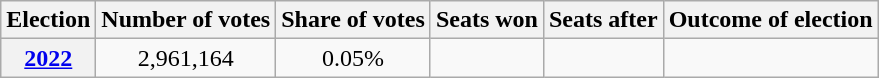<table class="sortable wikitable" style="text-align:center">
<tr>
<th>Election</th>
<th>Number of votes</th>
<th>Share of votes</th>
<th>Seats won</th>
<th>Seats after</th>
<th>Outcome of election</th>
</tr>
<tr>
<th><a href='#'>2022</a></th>
<td>2,961,164</td>
<td>0.05%</td>
<td></td>
<td></td>
<td></td>
</tr>
</table>
